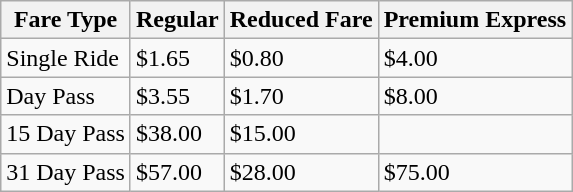<table class="wikitable">
<tr>
<th>Fare Type</th>
<th>Regular</th>
<th>Reduced Fare</th>
<th>Premium Express</th>
</tr>
<tr>
<td>Single Ride</td>
<td>$1.65</td>
<td>$0.80</td>
<td>$4.00</td>
</tr>
<tr>
<td>Day Pass</td>
<td>$3.55</td>
<td>$1.70</td>
<td>$8.00</td>
</tr>
<tr>
<td>15 Day Pass</td>
<td>$38.00</td>
<td>$15.00</td>
<td></td>
</tr>
<tr>
<td>31 Day Pass</td>
<td>$57.00</td>
<td>$28.00</td>
<td>$75.00</td>
</tr>
</table>
